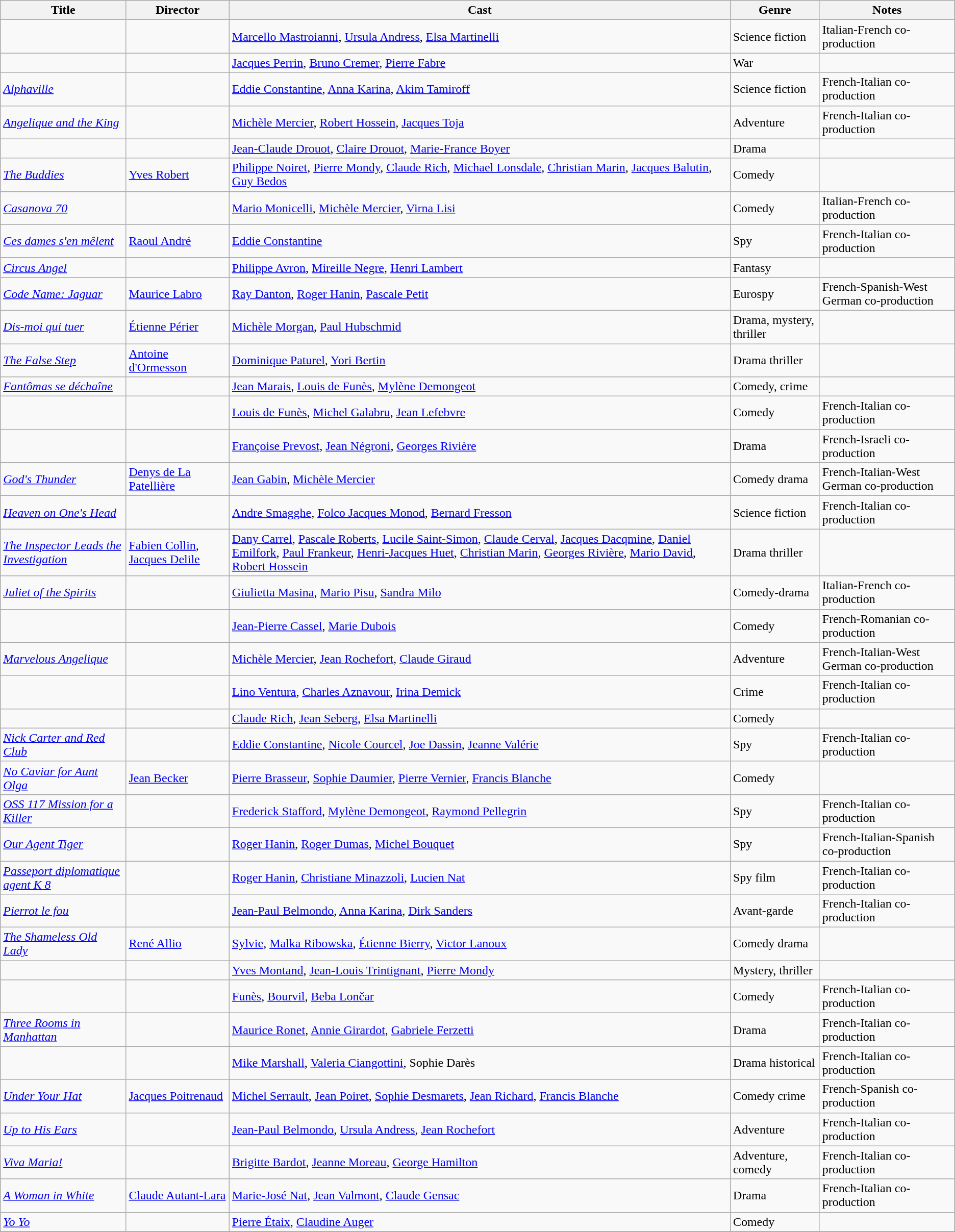<table class="wikitable sortable">
<tr>
<th>Title</th>
<th>Director</th>
<th>Cast</th>
<th>Genre</th>
<th>Notes</th>
</tr>
<tr>
<td></td>
<td></td>
<td><a href='#'>Marcello Mastroianni</a>, <a href='#'>Ursula Andress</a>, <a href='#'>Elsa Martinelli</a></td>
<td>Science fiction</td>
<td>Italian-French co-production</td>
</tr>
<tr>
<td></td>
<td></td>
<td><a href='#'>Jacques Perrin</a>, <a href='#'>Bruno Cremer</a>, <a href='#'>Pierre Fabre</a></td>
<td>War</td>
<td></td>
</tr>
<tr>
<td><em><a href='#'>Alphaville</a></em></td>
<td></td>
<td><a href='#'>Eddie Constantine</a>, <a href='#'>Anna Karina</a>, <a href='#'>Akim Tamiroff</a></td>
<td>Science fiction</td>
<td>French-Italian co-production</td>
</tr>
<tr>
<td><em><a href='#'>Angelique and the King</a></em></td>
<td></td>
<td><a href='#'>Michèle Mercier</a>, <a href='#'>Robert Hossein</a>, <a href='#'>Jacques Toja</a></td>
<td>Adventure</td>
<td>French-Italian co-production</td>
</tr>
<tr>
<td></td>
<td></td>
<td><a href='#'>Jean-Claude Drouot</a>, <a href='#'>Claire Drouot</a>, <a href='#'>Marie-France Boyer</a></td>
<td>Drama</td>
<td></td>
</tr>
<tr>
<td><em><a href='#'>The Buddies</a></em></td>
<td><a href='#'>Yves Robert</a></td>
<td><a href='#'>Philippe Noiret</a>, <a href='#'>Pierre Mondy</a>, <a href='#'>Claude Rich</a>, <a href='#'>Michael  Lonsdale</a>, <a href='#'>Christian Marin</a>, <a href='#'>Jacques Balutin</a>, <a href='#'>Guy Bedos</a></td>
<td>Comedy</td>
<td></td>
</tr>
<tr>
<td><em><a href='#'>Casanova 70</a></em></td>
<td></td>
<td><a href='#'>Mario Monicelli</a>,  <a href='#'>Michèle Mercier</a>, <a href='#'>Virna Lisi</a></td>
<td>Comedy</td>
<td>Italian-French co-production</td>
</tr>
<tr>
<td><em><a href='#'>Ces dames s'en mêlent</a></em></td>
<td><a href='#'>Raoul André</a></td>
<td><a href='#'>Eddie Constantine</a></td>
<td>Spy</td>
<td>French-Italian co-production</td>
</tr>
<tr>
<td><em><a href='#'>Circus Angel</a></em></td>
<td></td>
<td><a href='#'>Philippe Avron</a>, <a href='#'>Mireille Negre</a>, <a href='#'>Henri Lambert</a></td>
<td>Fantasy</td>
<td></td>
</tr>
<tr>
<td><em><a href='#'>Code Name: Jaguar</a></em></td>
<td><a href='#'>Maurice Labro</a></td>
<td><a href='#'>Ray Danton</a>, <a href='#'>Roger Hanin</a>, <a href='#'>Pascale Petit</a></td>
<td>Eurospy</td>
<td>French-Spanish-West German co-production</td>
</tr>
<tr>
<td><em><a href='#'>Dis-moi qui tuer</a></em></td>
<td><a href='#'>Étienne Périer</a></td>
<td><a href='#'>Michèle Morgan</a>, <a href='#'>Paul Hubschmid</a></td>
<td>Drama, mystery, thriller</td>
<td></td>
</tr>
<tr>
<td><em><a href='#'>The False Step</a></em></td>
<td><a href='#'>Antoine d'Ormesson</a></td>
<td><a href='#'>Dominique Paturel</a>, <a href='#'>Yori Bertin</a></td>
<td>Drama thriller</td>
<td></td>
</tr>
<tr>
<td><em><a href='#'>Fantômas se déchaîne</a></em></td>
<td></td>
<td><a href='#'>Jean Marais</a>, <a href='#'>Louis de Funès</a>, <a href='#'>Mylène Demongeot</a></td>
<td>Comedy, crime</td>
<td></td>
</tr>
<tr>
<td></td>
<td></td>
<td><a href='#'>Louis de Funès</a>, <a href='#'>Michel Galabru</a>, <a href='#'>Jean Lefebvre</a></td>
<td>Comedy</td>
<td>French-Italian co-production</td>
</tr>
<tr>
<td></td>
<td></td>
<td><a href='#'>Françoise Prevost</a>, <a href='#'>Jean Négroni</a>, <a href='#'>Georges Rivière</a></td>
<td>Drama</td>
<td>French-Israeli co-production</td>
</tr>
<tr>
<td><em><a href='#'>God's Thunder</a></em></td>
<td><a href='#'>Denys de La Patellière</a></td>
<td><a href='#'>Jean Gabin</a>, <a href='#'>Michèle Mercier</a></td>
<td>Comedy drama</td>
<td>French-Italian-West German co-production</td>
</tr>
<tr>
<td><em><a href='#'>Heaven on One's Head</a></em></td>
<td></td>
<td><a href='#'>Andre Smagghe</a>, <a href='#'>Folco Jacques Monod</a>, <a href='#'>Bernard Fresson</a></td>
<td>Science fiction</td>
<td>French-Italian co-production</td>
</tr>
<tr>
<td><em><a href='#'>The Inspector Leads the Investigation</a></em></td>
<td><a href='#'>Fabien Collin</a>, <a href='#'>Jacques Delile</a></td>
<td><a href='#'>Dany Carrel</a>, <a href='#'>Pascale Roberts</a>, <a href='#'>Lucile Saint-Simon</a>, <a href='#'>Claude Cerval</a>, <a href='#'>Jacques Dacqmine</a>, <a href='#'>Daniel Emilfork</a>, <a href='#'>Paul Frankeur</a>, <a href='#'>Henri-Jacques Huet</a>, <a href='#'>Christian Marin</a>, <a href='#'>Georges Rivière</a>, <a href='#'>Mario David</a>, <a href='#'>Robert Hossein</a></td>
<td>Drama thriller</td>
<td></td>
</tr>
<tr>
<td><em><a href='#'>Juliet of the Spirits</a></em></td>
<td></td>
<td><a href='#'>Giulietta Masina</a>, <a href='#'>Mario Pisu</a>, <a href='#'>Sandra Milo</a></td>
<td>Comedy-drama</td>
<td>Italian-French co-production</td>
</tr>
<tr>
<td></td>
<td></td>
<td><a href='#'>Jean-Pierre Cassel</a>, <a href='#'>Marie Dubois</a></td>
<td>Comedy</td>
<td>French-Romanian co-production </td>
</tr>
<tr>
<td><em><a href='#'>Marvelous Angelique</a></em></td>
<td></td>
<td><a href='#'>Michèle Mercier</a>, <a href='#'>Jean Rochefort</a>, <a href='#'>Claude Giraud </a></td>
<td>Adventure</td>
<td>French-Italian-West German co-production</td>
</tr>
<tr>
<td></td>
<td></td>
<td><a href='#'>Lino Ventura</a>, <a href='#'>Charles Aznavour</a>, <a href='#'>Irina Demick</a></td>
<td>Crime</td>
<td>French-Italian co-production</td>
</tr>
<tr>
<td></td>
<td></td>
<td><a href='#'>Claude Rich</a>, <a href='#'>Jean Seberg</a>, <a href='#'>Elsa Martinelli</a></td>
<td>Comedy</td>
<td></td>
</tr>
<tr>
<td><em><a href='#'>Nick Carter and Red Club</a></em></td>
<td></td>
<td><a href='#'>Eddie Constantine</a>, <a href='#'>Nicole Courcel</a>, <a href='#'>Joe Dassin</a>, <a href='#'>Jeanne Valérie</a></td>
<td>Spy</td>
<td>French-Italian co-production</td>
</tr>
<tr>
<td><em><a href='#'>No Caviar for Aunt Olga</a></em></td>
<td><a href='#'>Jean Becker</a></td>
<td><a href='#'>Pierre Brasseur</a>, <a href='#'>Sophie Daumier</a>, <a href='#'>Pierre Vernier</a>, <a href='#'>Francis Blanche</a></td>
<td>Comedy</td>
<td></td>
</tr>
<tr>
<td><em><a href='#'>OSS 117 Mission for a Killer</a></em></td>
<td></td>
<td><a href='#'>Frederick Stafford</a>, <a href='#'>Mylène Demongeot</a>, <a href='#'>Raymond Pellegrin</a></td>
<td>Spy</td>
<td>French-Italian co-production</td>
</tr>
<tr>
<td><em><a href='#'>Our Agent Tiger</a></em></td>
<td></td>
<td><a href='#'>Roger Hanin</a>, <a href='#'>Roger Dumas</a>, <a href='#'>Michel Bouquet</a></td>
<td>Spy</td>
<td>French-Italian-Spanish co-production</td>
</tr>
<tr>
<td><em><a href='#'>Passeport diplomatique agent K 8</a></em></td>
<td></td>
<td><a href='#'>Roger Hanin</a>, <a href='#'>Christiane Minazzoli</a>, <a href='#'>Lucien Nat</a></td>
<td>Spy film</td>
<td>French-Italian co-production</td>
</tr>
<tr>
<td><em><a href='#'>Pierrot le fou</a></em></td>
<td></td>
<td><a href='#'>Jean-Paul Belmondo</a>, <a href='#'>Anna Karina</a>, <a href='#'>Dirk Sanders</a></td>
<td>Avant-garde</td>
<td>French-Italian co-production</td>
</tr>
<tr>
<td><em><a href='#'>The Shameless Old Lady</a></em></td>
<td><a href='#'>René Allio</a></td>
<td><a href='#'>Sylvie</a>, <a href='#'>Malka Ribowska</a>, <a href='#'>Étienne Bierry</a>, <a href='#'>Victor Lanoux</a></td>
<td>Comedy drama</td>
<td></td>
</tr>
<tr>
<td></td>
<td></td>
<td><a href='#'>Yves Montand</a>, <a href='#'>Jean-Louis Trintignant</a>, <a href='#'>Pierre Mondy</a></td>
<td>Mystery, thriller</td>
<td></td>
</tr>
<tr>
<td></td>
<td></td>
<td><a href='#'>Funès</a>, <a href='#'>Bourvil</a>, <a href='#'>Beba Lončar</a></td>
<td>Comedy</td>
<td>French-Italian co-production</td>
</tr>
<tr>
<td><em><a href='#'>Three Rooms in Manhattan</a></em></td>
<td></td>
<td><a href='#'>Maurice Ronet</a>, <a href='#'>Annie Girardot</a>, <a href='#'>Gabriele Ferzetti</a></td>
<td>Drama</td>
<td>French-Italian co-production</td>
</tr>
<tr>
<td></td>
<td></td>
<td><a href='#'>Mike Marshall</a>, <a href='#'>Valeria Ciangottini</a>, Sophie Darès</td>
<td>Drama historical</td>
<td>French-Italian co-production</td>
</tr>
<tr>
<td><em><a href='#'>Under Your Hat</a></em></td>
<td><a href='#'>Jacques Poitrenaud</a></td>
<td><a href='#'>Michel Serrault</a>, <a href='#'>Jean Poiret</a>, <a href='#'>Sophie Desmarets</a>, <a href='#'>Jean Richard</a>, <a href='#'>Francis Blanche</a></td>
<td>Comedy crime</td>
<td>French-Spanish co-production</td>
</tr>
<tr>
<td><em><a href='#'>Up to His Ears</a></em></td>
<td></td>
<td><a href='#'>Jean-Paul Belmondo</a>, <a href='#'>Ursula Andress</a>, <a href='#'>Jean Rochefort</a></td>
<td>Adventure</td>
<td>French-Italian co-production</td>
</tr>
<tr>
<td><em><a href='#'>Viva Maria!</a></em></td>
<td></td>
<td><a href='#'>Brigitte Bardot</a>, <a href='#'>Jeanne Moreau</a>, <a href='#'>George Hamilton</a></td>
<td>Adventure, comedy</td>
<td>French-Italian co-production</td>
</tr>
<tr>
<td><em><a href='#'>A Woman in White</a></em></td>
<td><a href='#'>Claude Autant-Lara</a></td>
<td><a href='#'>Marie-José Nat</a>, <a href='#'>Jean Valmont</a>, <a href='#'>Claude Gensac</a></td>
<td>Drama</td>
<td>French-Italian co-production</td>
</tr>
<tr>
<td><em><a href='#'>Yo Yo</a></em></td>
<td></td>
<td><a href='#'>Pierre Étaix</a>, <a href='#'>Claudine Auger</a></td>
<td>Comedy</td>
<td></td>
</tr>
<tr>
</tr>
</table>
